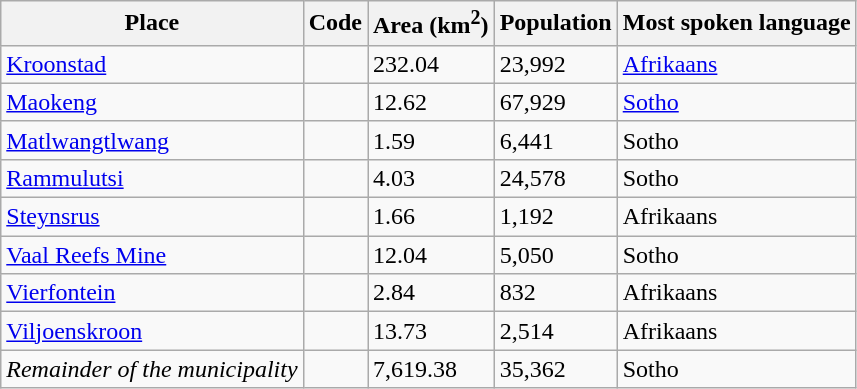<table class="wikitable sortable">
<tr>
<th>Place</th>
<th>Code</th>
<th>Area (km<sup>2</sup>)</th>
<th>Population</th>
<th>Most spoken language</th>
</tr>
<tr>
<td><a href='#'>Kroonstad</a></td>
<td></td>
<td>232.04</td>
<td>23,992</td>
<td><a href='#'>Afrikaans</a></td>
</tr>
<tr>
<td><a href='#'>Maokeng</a></td>
<td></td>
<td>12.62</td>
<td>67,929</td>
<td><a href='#'>Sotho</a></td>
</tr>
<tr>
<td><a href='#'>Matlwangtlwang</a></td>
<td></td>
<td>1.59</td>
<td>6,441</td>
<td>Sotho</td>
</tr>
<tr>
<td><a href='#'>Rammulutsi</a></td>
<td></td>
<td>4.03</td>
<td>24,578</td>
<td>Sotho</td>
</tr>
<tr>
<td><a href='#'>Steynsrus</a></td>
<td></td>
<td>1.66</td>
<td>1,192</td>
<td>Afrikaans</td>
</tr>
<tr>
<td><a href='#'>Vaal Reefs Mine</a></td>
<td></td>
<td>12.04</td>
<td>5,050</td>
<td>Sotho</td>
</tr>
<tr>
<td><a href='#'>Vierfontein</a></td>
<td></td>
<td>2.84</td>
<td>832</td>
<td>Afrikaans</td>
</tr>
<tr>
<td><a href='#'>Viljoenskroon</a></td>
<td></td>
<td>13.73</td>
<td>2,514</td>
<td>Afrikaans</td>
</tr>
<tr>
<td><em>Remainder of the municipality</em></td>
<td></td>
<td>7,619.38</td>
<td>35,362</td>
<td>Sotho</td>
</tr>
</table>
